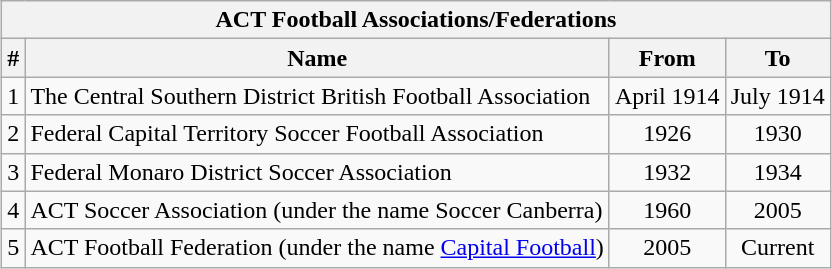<table class="sortable wikitable" style="text-align:center; margin:1em auto">
<tr>
<th colspan="4">ACT Football Associations/Federations</th>
</tr>
<tr>
<th>#</th>
<th>Name</th>
<th>From</th>
<th>To</th>
</tr>
<tr>
<td align=left>1</td>
<td align=left>The Central Southern District British Football Association</td>
<td>April 1914</td>
<td>July 1914</td>
</tr>
<tr>
<td align=left>2</td>
<td align=left>Federal Capital Territory Soccer Football Association</td>
<td>1926</td>
<td>1930</td>
</tr>
<tr>
<td align=left>3</td>
<td align=left>Federal Monaro District Soccer Association</td>
<td>1932</td>
<td>1934</td>
</tr>
<tr>
<td align=left>4</td>
<td align=left>ACT Soccer Association (under the name Soccer Canberra)</td>
<td>1960</td>
<td>2005</td>
</tr>
<tr>
<td align=left>5</td>
<td align=left>ACT Football Federation (under the name <a href='#'>Capital Football</a>)</td>
<td>2005</td>
<td>Current</td>
</tr>
</table>
